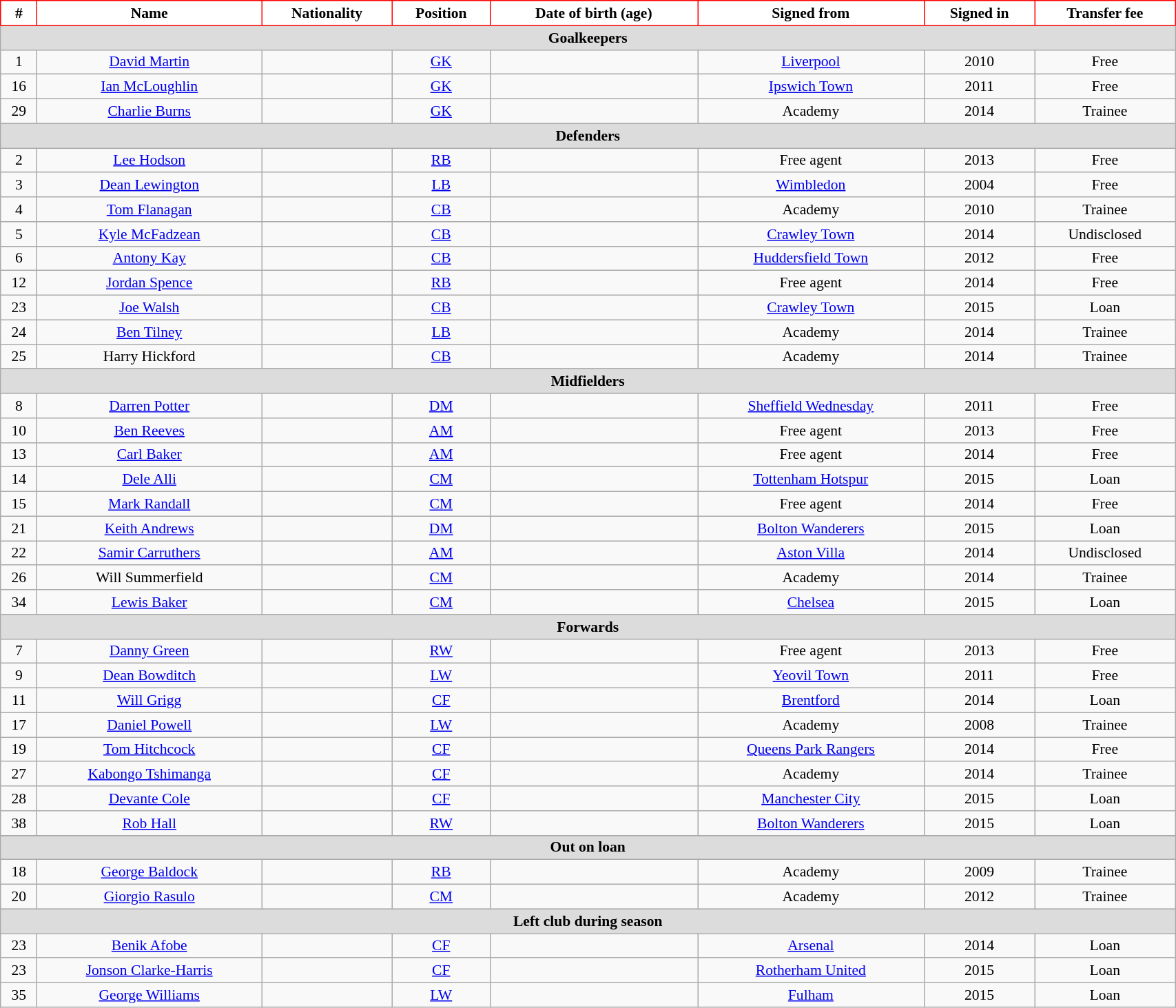<table class="wikitable" style="text-align:center; font-size:90%; width:90%;">
<tr>
<th style="color:black; background:white; border:1px solid red;">#</th>
<th style="color:black; background:white; border:1px solid red;">Name</th>
<th style="color:black; background:white; border:1px solid red;">Nationality</th>
<th style="color:black; background:white; border:1px solid red;">Position</th>
<th style="color:black; background:white; border:1px solid red;">Date of birth (age)</th>
<th style="color:black; background:white; border:1px solid red;">Signed from</th>
<th style="color:black; background:white; border:1px solid red;">Signed in</th>
<th style="color:black; background:white; border:1px solid red;">Transfer fee</th>
</tr>
<tr>
<th colspan="8" scope="row" style="background:#dcdcdc;">Goalkeepers</th>
</tr>
<tr>
<td>1</td>
<td><a href='#'>David Martin</a></td>
<td></td>
<td><a href='#'>GK</a></td>
<td></td>
<td> <a href='#'>Liverpool</a></td>
<td>2010</td>
<td>Free</td>
</tr>
<tr>
<td>16</td>
<td><a href='#'>Ian McLoughlin</a></td>
<td></td>
<td><a href='#'>GK</a></td>
<td></td>
<td> <a href='#'>Ipswich Town</a></td>
<td>2011</td>
<td>Free</td>
</tr>
<tr>
<td>29</td>
<td><a href='#'>Charlie Burns</a></td>
<td></td>
<td><a href='#'>GK</a></td>
<td></td>
<td>Academy</td>
<td>2014</td>
<td>Trainee</td>
</tr>
<tr>
<th colspan="8" scope="row" style="background:#dcdcdc;">Defenders</th>
</tr>
<tr>
<td>2</td>
<td><a href='#'>Lee Hodson</a></td>
<td></td>
<td><a href='#'>RB</a></td>
<td></td>
<td>Free agent</td>
<td>2013</td>
<td>Free</td>
</tr>
<tr>
<td>3</td>
<td><a href='#'>Dean Lewington</a></td>
<td></td>
<td><a href='#'>LB</a></td>
<td></td>
<td> <a href='#'>Wimbledon</a></td>
<td>2004</td>
<td>Free</td>
</tr>
<tr>
<td>4</td>
<td><a href='#'>Tom Flanagan</a></td>
<td></td>
<td><a href='#'>CB</a></td>
<td></td>
<td>Academy</td>
<td>2010</td>
<td>Trainee</td>
</tr>
<tr>
<td>5</td>
<td><a href='#'>Kyle McFadzean</a></td>
<td></td>
<td><a href='#'>CB</a></td>
<td></td>
<td> <a href='#'>Crawley Town</a></td>
<td>2014</td>
<td>Undisclosed</td>
</tr>
<tr>
<td>6</td>
<td><a href='#'>Antony Kay</a></td>
<td></td>
<td><a href='#'>CB</a></td>
<td></td>
<td> <a href='#'>Huddersfield Town</a></td>
<td>2012</td>
<td>Free</td>
</tr>
<tr>
<td>12</td>
<td><a href='#'>Jordan Spence</a></td>
<td></td>
<td><a href='#'>RB</a></td>
<td></td>
<td>Free agent</td>
<td>2014</td>
<td>Free</td>
</tr>
<tr>
<td>23</td>
<td><a href='#'>Joe Walsh</a></td>
<td></td>
<td><a href='#'>CB</a></td>
<td></td>
<td> <a href='#'>Crawley Town</a></td>
<td>2015</td>
<td>Loan</td>
</tr>
<tr>
<td>24</td>
<td><a href='#'>Ben Tilney</a></td>
<td></td>
<td><a href='#'>LB</a></td>
<td></td>
<td>Academy</td>
<td>2014</td>
<td>Trainee</td>
</tr>
<tr>
<td>25</td>
<td>Harry Hickford</td>
<td></td>
<td><a href='#'>CB</a></td>
<td></td>
<td>Academy</td>
<td>2014</td>
<td>Trainee</td>
</tr>
<tr>
<th colspan="8" scope="row" style="background:#dcdcdc;">Midfielders</th>
</tr>
<tr>
<td>8</td>
<td><a href='#'>Darren Potter</a></td>
<td></td>
<td><a href='#'>DM</a></td>
<td></td>
<td> <a href='#'>Sheffield Wednesday</a></td>
<td>2011</td>
<td>Free</td>
</tr>
<tr>
<td>10</td>
<td><a href='#'>Ben Reeves</a></td>
<td></td>
<td><a href='#'>AM</a></td>
<td></td>
<td>Free agent</td>
<td>2013</td>
<td>Free</td>
</tr>
<tr>
<td>13</td>
<td><a href='#'>Carl Baker</a></td>
<td></td>
<td><a href='#'>AM</a></td>
<td></td>
<td>Free agent</td>
<td>2014</td>
<td>Free</td>
</tr>
<tr>
<td>14</td>
<td><a href='#'>Dele Alli</a></td>
<td></td>
<td><a href='#'>CM</a></td>
<td></td>
<td> <a href='#'>Tottenham Hotspur</a></td>
<td>2015</td>
<td>Loan</td>
</tr>
<tr>
<td>15</td>
<td><a href='#'>Mark Randall</a></td>
<td></td>
<td><a href='#'>CM</a></td>
<td></td>
<td>Free agent</td>
<td>2014</td>
<td>Free</td>
</tr>
<tr>
<td>21</td>
<td><a href='#'>Keith Andrews</a></td>
<td></td>
<td><a href='#'>DM</a></td>
<td></td>
<td> <a href='#'>Bolton Wanderers</a></td>
<td>2015</td>
<td>Loan</td>
</tr>
<tr>
<td>22</td>
<td><a href='#'>Samir Carruthers</a></td>
<td></td>
<td><a href='#'>AM</a></td>
<td></td>
<td> <a href='#'>Aston Villa</a></td>
<td>2014</td>
<td>Undisclosed</td>
</tr>
<tr>
<td>26</td>
<td>Will Summerfield</td>
<td></td>
<td><a href='#'>CM</a></td>
<td></td>
<td>Academy</td>
<td>2014</td>
<td>Trainee</td>
</tr>
<tr>
<td>34</td>
<td><a href='#'>Lewis Baker</a></td>
<td></td>
<td><a href='#'>CM</a></td>
<td></td>
<td> <a href='#'>Chelsea</a></td>
<td>2015</td>
<td>Loan</td>
</tr>
<tr>
<th colspan="8" scope="row" style="background:#dcdcdc;">Forwards</th>
</tr>
<tr>
<td>7</td>
<td><a href='#'>Danny Green</a></td>
<td></td>
<td><a href='#'>RW</a></td>
<td></td>
<td>Free agent</td>
<td>2013</td>
<td>Free</td>
</tr>
<tr>
<td>9</td>
<td><a href='#'>Dean Bowditch</a></td>
<td></td>
<td><a href='#'>LW</a></td>
<td></td>
<td> <a href='#'>Yeovil Town</a></td>
<td>2011</td>
<td>Free</td>
</tr>
<tr>
<td>11</td>
<td><a href='#'>Will Grigg</a></td>
<td></td>
<td><a href='#'>CF</a></td>
<td></td>
<td> <a href='#'>Brentford</a></td>
<td>2014</td>
<td>Loan</td>
</tr>
<tr>
<td>17</td>
<td><a href='#'>Daniel Powell</a></td>
<td></td>
<td><a href='#'>LW</a></td>
<td></td>
<td>Academy</td>
<td>2008</td>
<td>Trainee</td>
</tr>
<tr>
<td>19</td>
<td><a href='#'>Tom Hitchcock</a></td>
<td></td>
<td><a href='#'>CF</a></td>
<td></td>
<td> <a href='#'>Queens Park Rangers</a></td>
<td>2014</td>
<td>Free</td>
</tr>
<tr>
<td>27</td>
<td><a href='#'>Kabongo Tshimanga</a></td>
<td></td>
<td><a href='#'>CF</a></td>
<td></td>
<td>Academy</td>
<td>2014</td>
<td>Trainee</td>
</tr>
<tr>
<td>28</td>
<td><a href='#'>Devante Cole</a></td>
<td></td>
<td><a href='#'>CF</a></td>
<td></td>
<td> <a href='#'>Manchester City</a></td>
<td>2015</td>
<td>Loan</td>
</tr>
<tr>
<td>38</td>
<td><a href='#'>Rob Hall</a></td>
<td></td>
<td><a href='#'>RW</a></td>
<td></td>
<td> <a href='#'>Bolton Wanderers</a></td>
<td>2015</td>
<td>Loan</td>
</tr>
<tr>
</tr>
<tr>
<th colspan="8" scope="row" style="background:#dcdcdc;">Out on loan</th>
</tr>
<tr>
<td>18</td>
<td><a href='#'>George Baldock</a></td>
<td></td>
<td><a href='#'>RB</a></td>
<td></td>
<td>Academy</td>
<td>2009</td>
<td>Trainee</td>
</tr>
<tr>
<td>20</td>
<td><a href='#'>Giorgio Rasulo</a></td>
<td></td>
<td><a href='#'>CM</a></td>
<td></td>
<td>Academy</td>
<td>2012</td>
<td>Trainee</td>
</tr>
<tr>
<th colspan="8" scope="row" style="background:#dcdcdc;">Left club during season</th>
</tr>
<tr>
<td>23</td>
<td><a href='#'>Benik Afobe</a></td>
<td></td>
<td><a href='#'>CF</a></td>
<td></td>
<td> <a href='#'>Arsenal</a></td>
<td>2014</td>
<td>Loan</td>
</tr>
<tr>
<td>23</td>
<td><a href='#'>Jonson Clarke-Harris</a></td>
<td></td>
<td><a href='#'>CF</a></td>
<td></td>
<td> <a href='#'>Rotherham United</a></td>
<td>2015</td>
<td>Loan</td>
</tr>
<tr>
<td>35</td>
<td><a href='#'>George Williams</a></td>
<td></td>
<td><a href='#'>LW</a></td>
<td></td>
<td> <a href='#'>Fulham</a></td>
<td>2015</td>
<td>Loan</td>
</tr>
</table>
